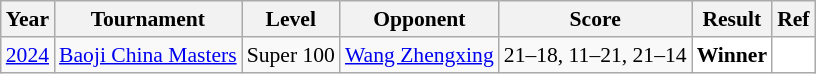<table class="sortable wikitable" style="font-size: 90%;">
<tr>
<th>Year</th>
<th>Tournament</th>
<th>Level</th>
<th>Opponent</th>
<th>Score</th>
<th>Result</th>
<th>Ref</th>
</tr>
<tr>
<td align="center"><a href='#'>2024</a></td>
<td align="left"><a href='#'>Baoji China Masters</a></td>
<td align="left">Super 100</td>
<td align="left"> <a href='#'>Wang Zhengxing</a></td>
<td align="left">21–18, 11–21, 21–14</td>
<td style="text-align:left; background:white"> <strong>Winner</strong></td>
<td style="text-align:center; background:white"></td>
</tr>
</table>
